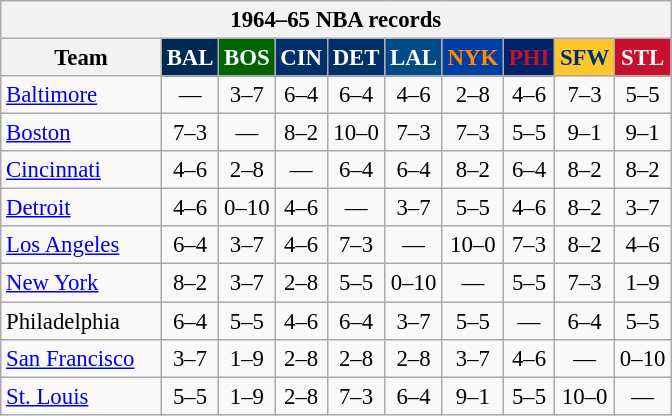<table class="wikitable" style="font-size:95%; text-align:center;">
<tr>
<th colspan=10>1964–65 NBA records</th>
</tr>
<tr>
<th width=100>Team</th>
<th style="background:#002854;color:#FFFFFF;width=35">BAL</th>
<th style="background:#006400;color:#FFFFFF;width=35">BOS</th>
<th style="background:#012F6B;color:#FFFFFF;width=35">CIN</th>
<th style="background:#012F6B;color:#FFFFFF;width=35">DET</th>
<th style="background:#004B87;color:#FFFFFF;width=35">LAL</th>
<th style="background:#003EA4;color:#FF8C00;width=35">NYK</th>
<th style="background:#012268;color:#C90F2E;width=35">PHI</th>
<th style="background:#FFC62C;color:#012F6B;width=35">SFW</th>
<th style="background:#C90F2E;color:#FFFFFF;width=35">STL</th>
</tr>
<tr>
<td style="text-align:left;"><a href='#'>Baltimore</a></td>
<td>—</td>
<td>3–7</td>
<td>6–4</td>
<td>6–4</td>
<td>4–6</td>
<td>2–8</td>
<td>4–6</td>
<td>7–3</td>
<td>5–5</td>
</tr>
<tr>
<td style="text-align:left;"><a href='#'>Boston</a></td>
<td>7–3</td>
<td>—</td>
<td>8–2</td>
<td>10–0</td>
<td>7–3</td>
<td>7–3</td>
<td>5–5</td>
<td>9–1</td>
<td>9–1</td>
</tr>
<tr>
<td style="text-align:left;"><a href='#'>Cincinnati</a></td>
<td>4–6</td>
<td>2–8</td>
<td>—</td>
<td>6–4</td>
<td>6–4</td>
<td>8–2</td>
<td>6–4</td>
<td>8–2</td>
<td>8–2</td>
</tr>
<tr>
<td style="text-align:left;"><a href='#'>Detroit</a></td>
<td>4–6</td>
<td>0–10</td>
<td>4–6</td>
<td>—</td>
<td>3–7</td>
<td>5–5</td>
<td>4–6</td>
<td>8–2</td>
<td>3–7</td>
</tr>
<tr>
<td style="text-align:left;"><a href='#'>Los Angeles</a></td>
<td>6–4</td>
<td>3–7</td>
<td>4–6</td>
<td>7–3</td>
<td>—</td>
<td>10–0</td>
<td>7–3</td>
<td>8–2</td>
<td>4–6</td>
</tr>
<tr>
<td style="text-align:left;"><a href='#'>New York</a></td>
<td>8–2</td>
<td>3–7</td>
<td>2–8</td>
<td>5–5</td>
<td>0–10</td>
<td>—</td>
<td>5–5</td>
<td>7–3</td>
<td>1–9</td>
</tr>
<tr>
<td style="text-align:left;">Philadelphia</td>
<td>6–4</td>
<td>5–5</td>
<td>4–6</td>
<td>6–4</td>
<td>3–7</td>
<td>5–5</td>
<td>—</td>
<td>6–4</td>
<td>5–5</td>
</tr>
<tr>
<td style="text-align:left;"><a href='#'>San Francisco</a></td>
<td>3–7</td>
<td>1–9</td>
<td>2–8</td>
<td>2–8</td>
<td>2–8</td>
<td>3–7</td>
<td>4–6</td>
<td>—</td>
<td>0–10</td>
</tr>
<tr>
<td style="text-align:left;"><a href='#'>St. Louis</a></td>
<td>5–5</td>
<td>1–9</td>
<td>2–8</td>
<td>7–3</td>
<td>6–4</td>
<td>9–1</td>
<td>5–5</td>
<td>10–0</td>
<td>—</td>
</tr>
</table>
